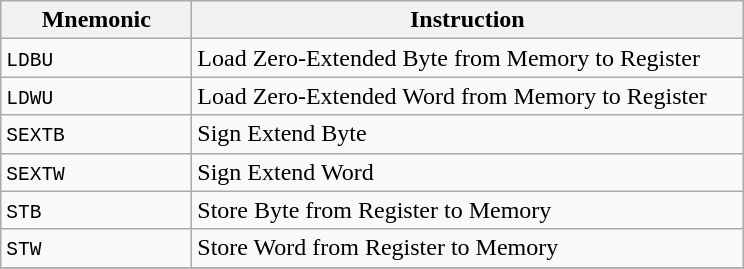<table class="wikitable">
<tr>
<th width="120">Mnemonic</th>
<th width="360">Instruction</th>
</tr>
<tr>
<td><code>LDBU</code></td>
<td>Load Zero-Extended Byte from Memory to Register</td>
</tr>
<tr>
<td><code>LDWU</code></td>
<td>Load Zero-Extended Word from Memory to Register</td>
</tr>
<tr>
<td><code>SEXTB</code></td>
<td>Sign Extend Byte</td>
</tr>
<tr>
<td><code>SEXTW</code></td>
<td>Sign Extend Word</td>
</tr>
<tr>
<td><code>STB</code></td>
<td>Store Byte from Register to Memory</td>
</tr>
<tr>
<td><code>STW</code></td>
<td>Store Word from Register to Memory</td>
</tr>
<tr>
</tr>
</table>
